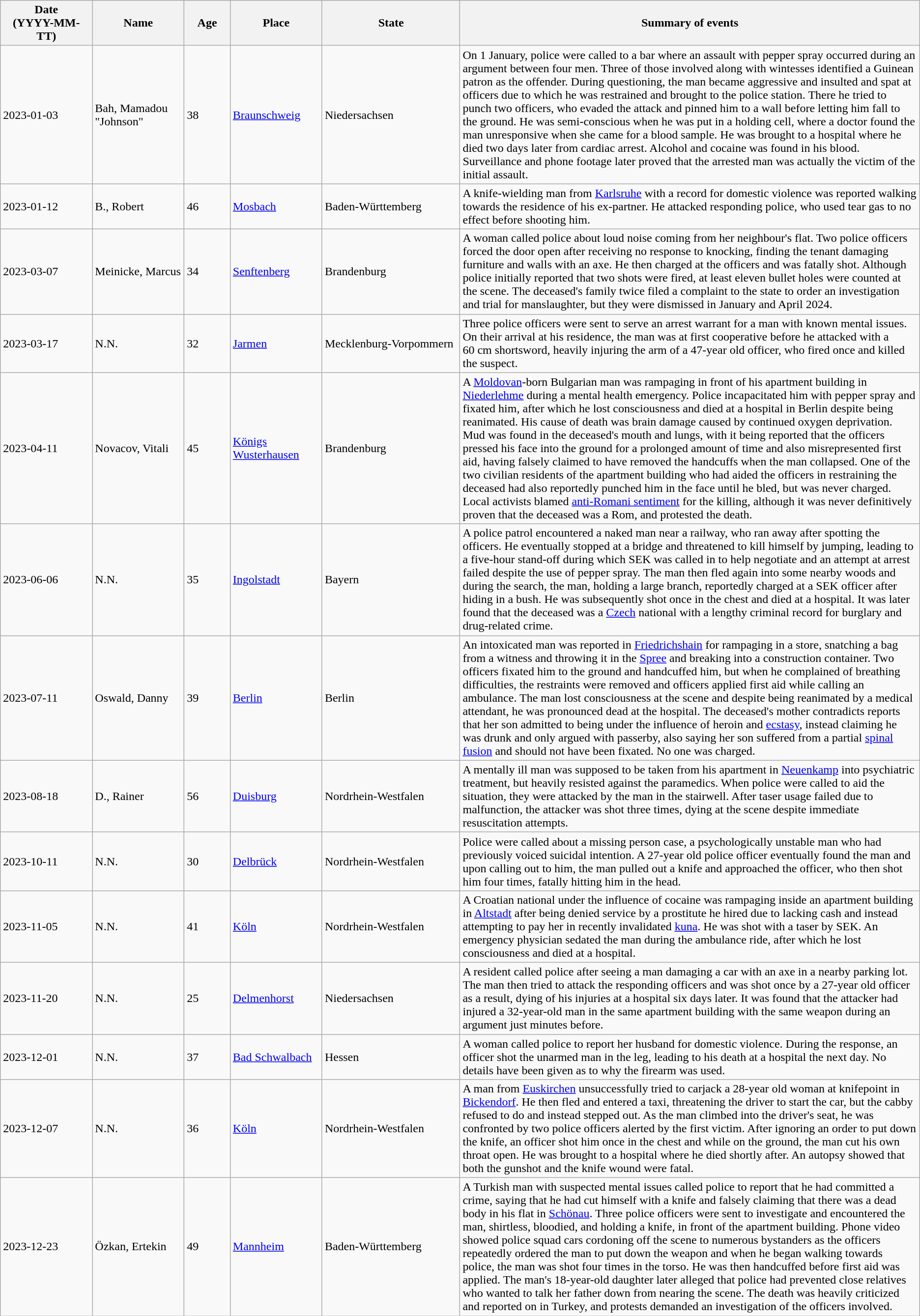<table class="wikitable sortable static-row-numbers static-row-header-text">
<tr>
<th style="width:10%;">Date<br>(YYYY-MM-TT)</th>
<th style="width:10%;">Name</th>
<th style="width:5%;">Age</th>
<th style="width:10%;">Place</th>
<th style="width:15%;">State</th>
<th style="width:50%;">Summary of events</th>
</tr>
<tr>
<td>2023-01-03</td>
<td>Bah, Mamadou "Johnson"</td>
<td>38</td>
<td><a href='#'>Braunschweig</a></td>
<td>Niedersachsen</td>
<td>On 1 January, police were called to a bar where an assault with pepper spray occurred during an argument between four men. Three of those involved along with wintesses identified a Guinean patron as the offender. During questioning, the man became aggressive and insulted and spat at officers due to which he was restrained and brought to the police station. There he tried to punch two officers, who evaded the attack and pinned him to a wall before letting him fall to the ground. He was semi-conscious when he was put in a holding cell, where a doctor found the man unresponsive when she came for a blood sample. He was brought to a hospital where he died two days later from cardiac arrest. Alcohol and cocaine was found in his blood. Surveillance and phone footage later proved that the arrested man was actually the victim of the initial assault.</td>
</tr>
<tr>
<td>2023-01-12</td>
<td>B., Robert</td>
<td>46</td>
<td><a href='#'>Mosbach</a></td>
<td>Baden-Württemberg</td>
<td>A knife-wielding man from <a href='#'>Karlsruhe</a> with a record for domestic violence was reported walking towards the residence of his ex-partner. He attacked responding police, who used tear gas to no effect before shooting him.</td>
</tr>
<tr>
<td>2023-03-07</td>
<td>Meinicke, Marcus</td>
<td>34</td>
<td><a href='#'>Senftenberg</a></td>
<td>Brandenburg</td>
<td>A woman called police about loud noise coming from her neighbour's flat. Two police officers forced the door open after receiving no response to knocking, finding the tenant damaging furniture and walls with an axe. He then charged at the officers and was fatally shot. Although police initially reported that two shots were fired, at least eleven bullet holes were counted at the scene. The deceased's family twice filed a complaint to the state to order an investigation and trial for manslaughter, but they were dismissed in January and April 2024.</td>
</tr>
<tr>
<td>2023-03-17</td>
<td>N.N.</td>
<td>32</td>
<td><a href='#'>Jarmen</a></td>
<td>Mecklenburg-Vorpommern</td>
<td>Three police officers were sent to serve an arrest warrant for a man with known mental issues. On their arrival at his residence, the man was at first cooperative before he attacked with a 60 cm shortsword, heavily injuring the arm of a 47-year old officer, who fired once and killed the suspect.</td>
</tr>
<tr>
<td>2023-04-11</td>
<td>Novacov, Vitali</td>
<td>45</td>
<td><a href='#'>Königs Wusterhausen</a></td>
<td>Brandenburg</td>
<td>A <a href='#'>Moldovan</a>-born Bulgarian man was rampaging in front of his apartment building in <a href='#'>Niederlehme</a> during a mental health emergency. Police incapacitated him with pepper spray and fixated him, after which he lost consciousness and died at a hospital in Berlin despite being reanimated. His cause of death was brain damage caused by continued oxygen deprivation. Mud was found in the deceased's mouth and lungs, with it being reported that the officers pressed his face into the ground for a prolonged amount of time and also misrepresented first aid, having falsely claimed to have removed the handcuffs when the man collapsed. One of the two civilian residents of the apartment building who had aided the officers in restraining the deceased had also reportedly punched him in the face until he bled, but was never charged. Local activists blamed <a href='#'>anti-Romani sentiment</a> for the killing, although it was never definitively proven that the deceased was a Rom, and protested the death.</td>
</tr>
<tr>
<td>2023-06-06</td>
<td>N.N.</td>
<td>35</td>
<td><a href='#'>Ingolstadt</a></td>
<td>Bayern</td>
<td>A police patrol encountered a naked man near a railway, who ran away after spotting the officers. He eventually stopped at a bridge and threatened to kill himself by jumping, leading to a five-hour stand-off during which SEK was called in to help negotiate and an attempt at arrest failed despite the use of pepper spray. The man then fled again into some nearby woods and during the search, the man, holding a large branch, reportedly charged at a SEK officer after hiding in a bush. He was subsequently shot once in the chest and died at a hospital. It was later found that the deceased was a <a href='#'>Czech</a> national with a lengthy criminal record for burglary and drug-related crime.</td>
</tr>
<tr>
<td>2023-07-11</td>
<td>Oswald, Danny</td>
<td>39</td>
<td><a href='#'>Berlin</a></td>
<td>Berlin</td>
<td>An intoxicated man was reported in <a href='#'>Friedrichshain</a> for rampaging in a store, snatching a bag from a witness and throwing it in the <a href='#'>Spree</a> and breaking into a construction container. Two officers fixated him to the ground and handcuffed him, but when he complained of breathing difficulties, the restraints were removed and officers applied first aid while calling an ambulance. The man lost consciousness at the scene and despite being reanimated by a medical attendant, he was pronounced dead at the hospital. The deceased's mother contradicts reports that her son admitted to being under the influence of heroin and <a href='#'>ecstasy</a>, instead claiming he was drunk and only argued with passerby, also saying her son suffered from a partial <a href='#'>spinal fusion</a> and should not have been fixated. No one was charged.</td>
</tr>
<tr>
<td>2023-08-18</td>
<td>D., Rainer</td>
<td>56</td>
<td><a href='#'>Duisburg</a></td>
<td>Nordrhein-Westfalen</td>
<td>A mentally ill man was supposed to be taken from his apartment in <a href='#'>Neuenkamp</a> into psychiatric treatment, but heavily resisted against the paramedics. When police were called to aid the situation, they were attacked by the man in the stairwell. After taser usage failed due to malfunction, the attacker was shot three times, dying at the scene despite immediate resuscitation attempts.</td>
</tr>
<tr>
<td>2023-10-11</td>
<td>N.N.</td>
<td>30</td>
<td><a href='#'>Delbrück</a></td>
<td>Nordrhein-Westfalen</td>
<td>Police were called about a missing person case, a psychologically unstable man who had previously voiced suicidal intention. A 27-year old police officer eventually found the man and upon calling out to him, the man pulled out a knife and approached the officer, who then shot him four times, fatally hitting him in the head.</td>
</tr>
<tr>
<td>2023-11-05</td>
<td>N.N.</td>
<td>41</td>
<td><a href='#'>Köln</a></td>
<td>Nordrhein-Westfalen</td>
<td>A Croatian national under the influence of cocaine was rampaging inside an apartment building in <a href='#'>Altstadt</a> after being denied service by a prostitute he hired due to lacking cash and instead attempting to pay her in recently invalidated <a href='#'>kuna</a>. He was shot with a taser by SEK. An emergency physician sedated the man during the ambulance ride, after which he lost consciousness and died at a hospital.</td>
</tr>
<tr>
<td>2023-11-20</td>
<td>N.N.</td>
<td>25</td>
<td><a href='#'>Delmenhorst</a></td>
<td>Niedersachsen</td>
<td>A resident called police after seeing a man damaging a car with an axe in a nearby parking lot. The man then tried to attack the responding officers and was shot once by a 27-year old officer as a result, dying of his injuries at a hospital six days later. It was found that the attacker had injured a 32-year-old man in the same apartment building with the same weapon during an argument just minutes before.</td>
</tr>
<tr>
<td>2023-12-01</td>
<td>N.N.</td>
<td>37</td>
<td><a href='#'>Bad Schwalbach</a></td>
<td>Hessen</td>
<td>A woman called police to report her husband for domestic violence. During the response, an officer shot the unarmed man in the leg, leading to his death at a hospital the next day. No details have been given as to why the firearm was used.</td>
</tr>
<tr>
<td>2023-12-07</td>
<td>N.N.</td>
<td>36</td>
<td><a href='#'>Köln</a></td>
<td>Nordrhein-Westfalen</td>
<td>A man from <a href='#'>Euskirchen</a> unsuccessfully tried to carjack a 28-year old woman at knifepoint in <a href='#'>Bickendorf</a>. He then fled and entered a taxi, threatening the driver to start the car, but the cabby refused to do and instead stepped out. As the man climbed into the driver's seat, he was confronted by two police officers alerted by the first victim. After ignoring an order to put down the knife, an officer shot him once in the chest and while on the ground, the man cut his own throat open. He was brought to a hospital where he died shortly after. An autopsy showed that both the gunshot and the knife wound were fatal.</td>
</tr>
<tr>
<td>2023-12-23</td>
<td>Özkan, Ertekin</td>
<td>49</td>
<td><a href='#'>Mannheim</a></td>
<td>Baden-Württemberg</td>
<td>A Turkish man with suspected mental issues called police to report that he had committed a crime, saying that he had cut himself with a knife and falsely claiming that there was a dead body in his flat in <a href='#'>Schönau</a>. Three police officers were sent to investigate and encountered the man, shirtless, bloodied, and holding a knife, in front of the apartment building. Phone video showed police squad cars cordoning off the scene to numerous bystanders as the officers repeatedly ordered the man to put down the weapon and when he began walking towards police, the man was shot four times in the torso. He was then handcuffed before first aid was applied. The man's 18-year-old daughter later alleged that police had prevented close relatives who wanted to talk her father down from nearing the scene. The death was heavily criticized and reported on in Turkey, and protests demanded an investigation of the officers involved.</td>
</tr>
</table>
